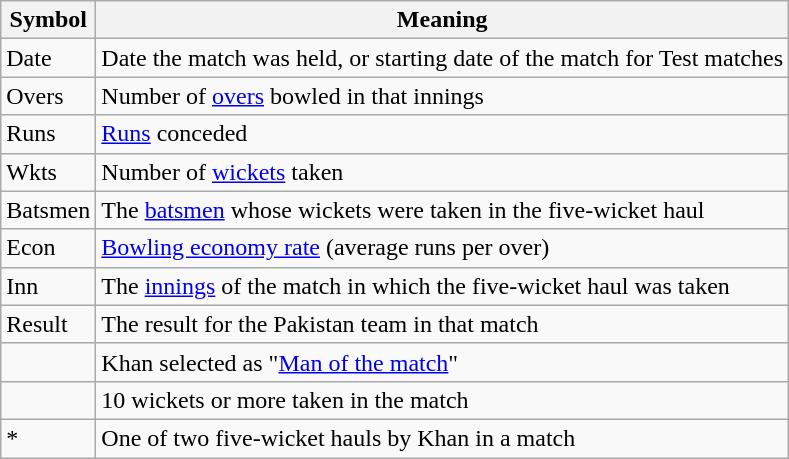<table class="wikitable" border="1">
<tr>
<th>Symbol</th>
<th>Meaning</th>
</tr>
<tr>
<td>Date</td>
<td>Date the match was held, or starting date of the match for Test matches</td>
</tr>
<tr>
<td>Overs</td>
<td>Number of <a href='#'>overs</a> bowled in that innings</td>
</tr>
<tr>
<td>Runs</td>
<td><a href='#'>Runs</a> conceded</td>
</tr>
<tr>
<td>Wkts</td>
<td>Number of <a href='#'>wickets</a> taken</td>
</tr>
<tr>
<td>Batsmen</td>
<td>The <a href='#'>batsmen</a> whose wickets were taken in the five-wicket haul</td>
</tr>
<tr>
<td>Econ</td>
<td><a href='#'>Bowling economy rate</a> (average runs per over)</td>
</tr>
<tr>
<td>Inn</td>
<td>The <a href='#'>innings</a> of the match in which the five-wicket haul was taken</td>
</tr>
<tr>
<td>Result</td>
<td>The result for the Pakistan team in that match</td>
</tr>
<tr>
<td></td>
<td>Khan selected as "<a href='#'>Man of the match</a>"</td>
</tr>
<tr>
<td></td>
<td>10 wickets or more taken in the match</td>
</tr>
<tr>
<td>*</td>
<td>One of two five-wicket hauls by Khan in a match</td>
</tr>
</table>
